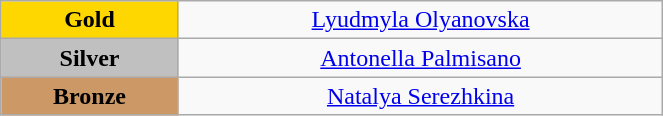<table class="wikitable" style="text-align:center; " width="35%">
<tr>
<td bgcolor="gold"><strong>Gold</strong></td>
<td><a href='#'>Lyudmyla Olyanovska</a><br>  <small><em></em></small></td>
</tr>
<tr>
<td bgcolor="silver"><strong>Silver</strong></td>
<td><a href='#'>Antonella Palmisano</a><br>  <small><em></em></small></td>
</tr>
<tr>
<td bgcolor="CC9966"><strong>Bronze</strong></td>
<td><a href='#'>Natalya Serezhkina</a><br>  <small><em></em></small></td>
</tr>
</table>
